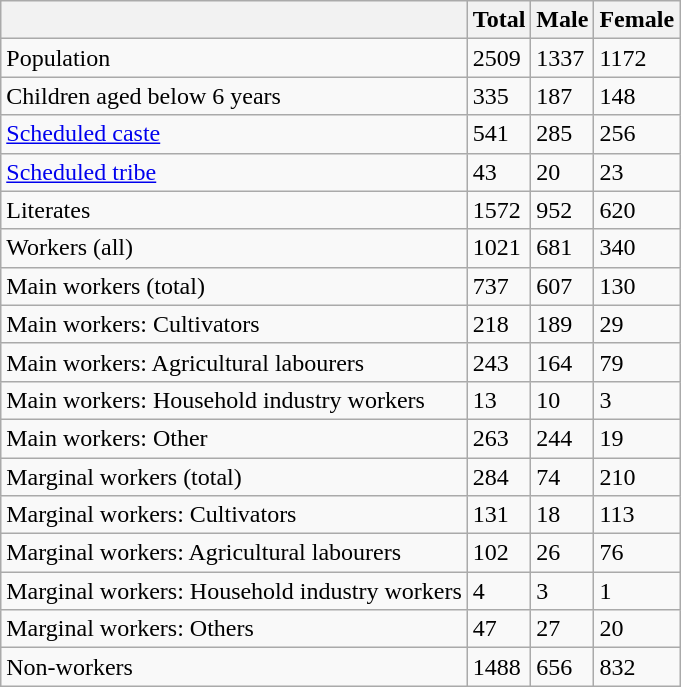<table class="wikitable sortable">
<tr>
<th></th>
<th>Total</th>
<th>Male</th>
<th>Female</th>
</tr>
<tr>
<td>Population</td>
<td>2509</td>
<td>1337</td>
<td>1172</td>
</tr>
<tr>
<td>Children aged below 6 years</td>
<td>335</td>
<td>187</td>
<td>148</td>
</tr>
<tr>
<td><a href='#'>Scheduled caste</a></td>
<td>541</td>
<td>285</td>
<td>256</td>
</tr>
<tr>
<td><a href='#'>Scheduled tribe</a></td>
<td>43</td>
<td>20</td>
<td>23</td>
</tr>
<tr>
<td>Literates</td>
<td>1572</td>
<td>952</td>
<td>620</td>
</tr>
<tr>
<td>Workers (all)</td>
<td>1021</td>
<td>681</td>
<td>340</td>
</tr>
<tr>
<td>Main workers (total)</td>
<td>737</td>
<td>607</td>
<td>130</td>
</tr>
<tr>
<td>Main workers: Cultivators</td>
<td>218</td>
<td>189</td>
<td>29</td>
</tr>
<tr>
<td>Main workers: Agricultural labourers</td>
<td>243</td>
<td>164</td>
<td>79</td>
</tr>
<tr>
<td>Main workers: Household industry workers</td>
<td>13</td>
<td>10</td>
<td>3</td>
</tr>
<tr>
<td>Main workers: Other</td>
<td>263</td>
<td>244</td>
<td>19</td>
</tr>
<tr>
<td>Marginal workers (total)</td>
<td>284</td>
<td>74</td>
<td>210</td>
</tr>
<tr>
<td>Marginal workers: Cultivators</td>
<td>131</td>
<td>18</td>
<td>113</td>
</tr>
<tr>
<td>Marginal workers: Agricultural labourers</td>
<td>102</td>
<td>26</td>
<td>76</td>
</tr>
<tr>
<td>Marginal workers: Household industry workers</td>
<td>4</td>
<td>3</td>
<td>1</td>
</tr>
<tr>
<td>Marginal workers: Others</td>
<td>47</td>
<td>27</td>
<td>20</td>
</tr>
<tr>
<td>Non-workers</td>
<td>1488</td>
<td>656</td>
<td>832</td>
</tr>
</table>
